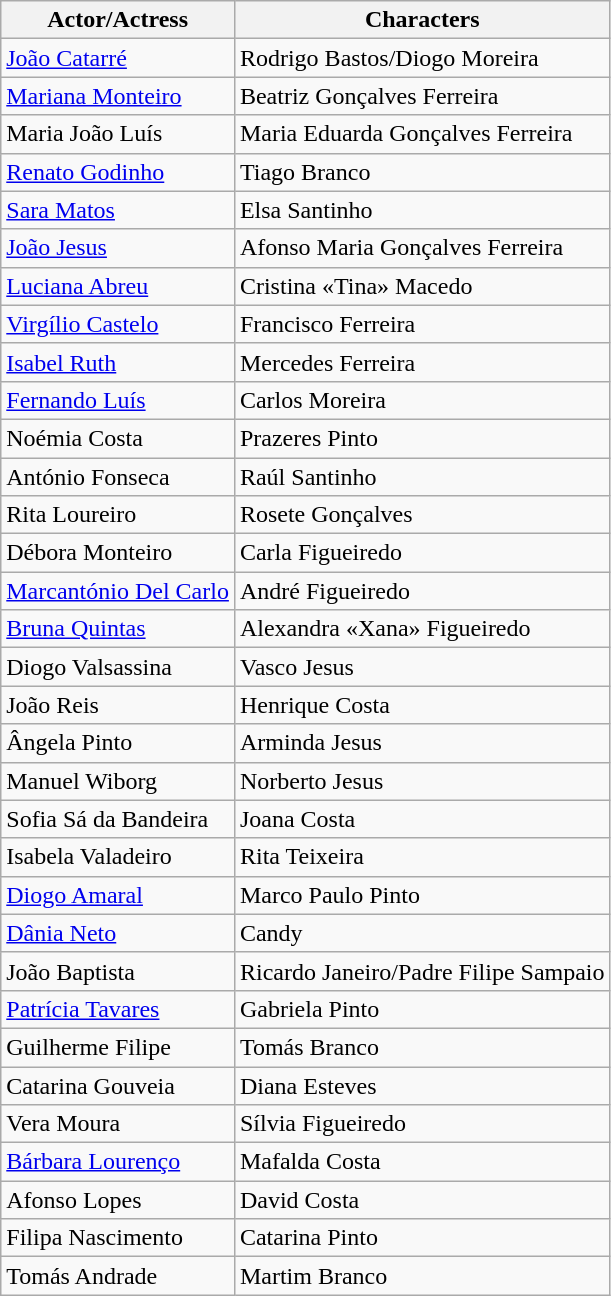<table class="wikitable sortable">
<tr>
<th>Actor/Actress</th>
<th>Characters</th>
</tr>
<tr>
<td><a href='#'>João Catarré</a></td>
<td>Rodrigo Bastos/Diogo Moreira</td>
</tr>
<tr>
<td><a href='#'>Mariana Monteiro</a></td>
<td>Beatriz Gonçalves Ferreira</td>
</tr>
<tr>
<td>Maria João Luís</td>
<td>Maria Eduarda Gonçalves Ferreira</td>
</tr>
<tr>
<td><a href='#'>Renato Godinho</a></td>
<td>Tiago Branco</td>
</tr>
<tr>
<td><a href='#'>Sara Matos</a></td>
<td>Elsa Santinho</td>
</tr>
<tr>
<td><a href='#'>João Jesus</a></td>
<td>Afonso Maria Gonçalves Ferreira</td>
</tr>
<tr>
<td><a href='#'>Luciana Abreu</a></td>
<td>Cristina «Tina» Macedo</td>
</tr>
<tr>
<td><a href='#'>Virgílio Castelo</a></td>
<td>Francisco Ferreira</td>
</tr>
<tr>
<td><a href='#'>Isabel Ruth</a></td>
<td>Mercedes Ferreira</td>
</tr>
<tr>
<td><a href='#'>Fernando Luís</a></td>
<td>Carlos Moreira</td>
</tr>
<tr>
<td>Noémia Costa</td>
<td>Prazeres Pinto</td>
</tr>
<tr>
<td>António Fonseca</td>
<td>Raúl Santinho</td>
</tr>
<tr>
<td>Rita Loureiro</td>
<td>Rosete Gonçalves</td>
</tr>
<tr>
<td>Débora Monteiro</td>
<td>Carla Figueiredo</td>
</tr>
<tr>
<td><a href='#'>Marcantónio Del Carlo</a></td>
<td>André Figueiredo</td>
</tr>
<tr>
<td><a href='#'>Bruna Quintas</a></td>
<td>Alexandra «Xana» Figueiredo</td>
</tr>
<tr>
<td>Diogo Valsassina</td>
<td>Vasco Jesus</td>
</tr>
<tr>
<td>João Reis</td>
<td>Henrique Costa</td>
</tr>
<tr>
<td>Ângela Pinto</td>
<td>Arminda Jesus</td>
</tr>
<tr>
<td>Manuel Wiborg</td>
<td>Norberto Jesus</td>
</tr>
<tr>
<td>Sofia Sá da Bandeira</td>
<td>Joana Costa</td>
</tr>
<tr>
<td>Isabela Valadeiro</td>
<td>Rita Teixeira</td>
</tr>
<tr>
<td><a href='#'>Diogo Amaral</a></td>
<td>Marco Paulo Pinto</td>
</tr>
<tr>
<td><a href='#'>Dânia Neto</a></td>
<td>Candy</td>
</tr>
<tr>
<td>João Baptista</td>
<td>Ricardo Janeiro/Padre Filipe Sampaio</td>
</tr>
<tr>
<td><a href='#'>Patrícia Tavares</a></td>
<td>Gabriela Pinto</td>
</tr>
<tr>
<td>Guilherme Filipe</td>
<td>Tomás Branco</td>
</tr>
<tr>
<td>Catarina Gouveia</td>
<td>Diana Esteves</td>
</tr>
<tr>
<td>Vera Moura</td>
<td>Sílvia Figueiredo</td>
</tr>
<tr>
<td><a href='#'>Bárbara Lourenço</a></td>
<td>Mafalda Costa</td>
</tr>
<tr>
<td>Afonso Lopes</td>
<td>David Costa</td>
</tr>
<tr>
<td>Filipa Nascimento</td>
<td>Catarina Pinto</td>
</tr>
<tr>
<td>Tomás Andrade</td>
<td>Martim Branco</td>
</tr>
</table>
